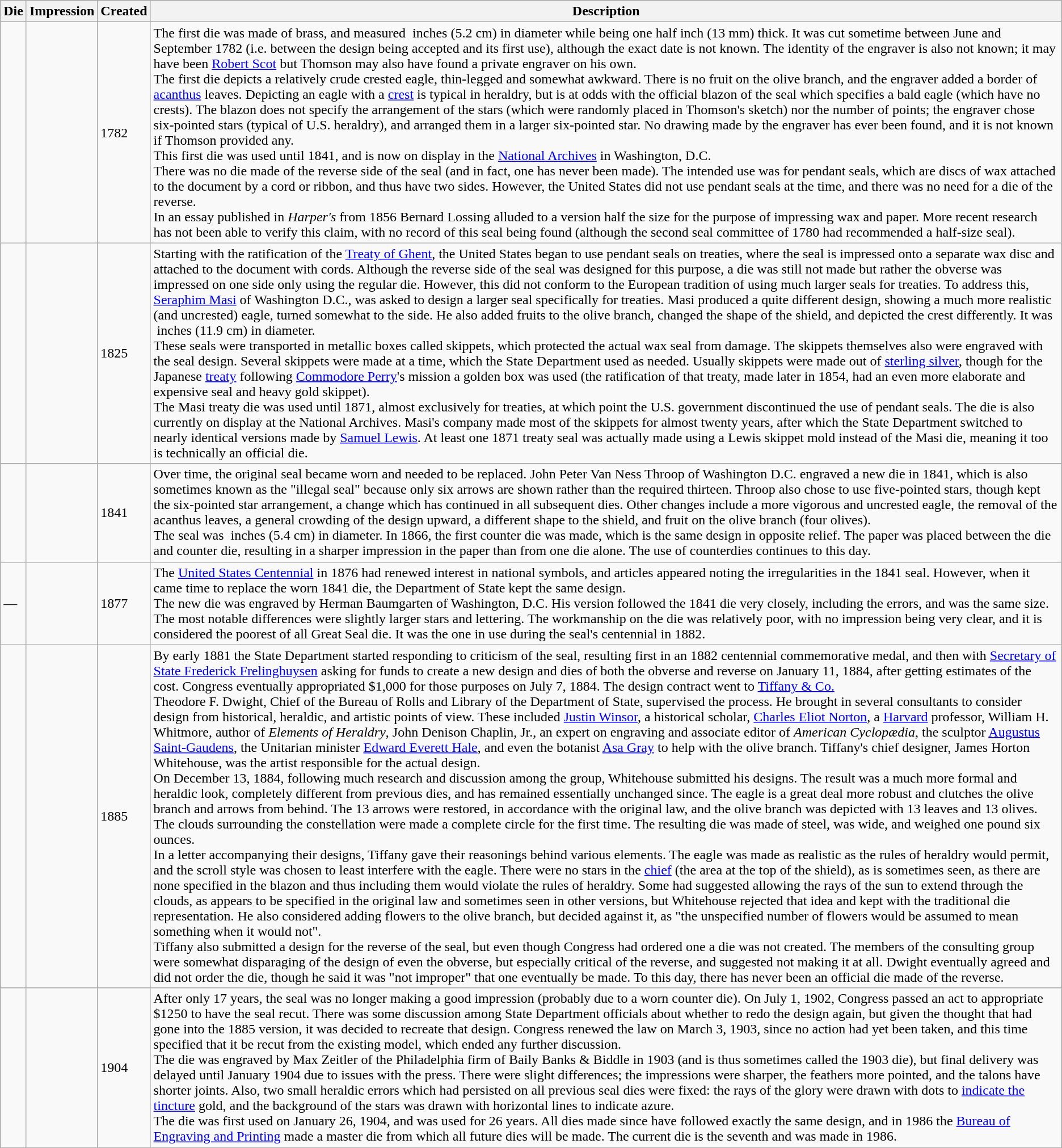<table class="wikitable">
<tr>
<th>Die</th>
<th>Impression</th>
<th>Created</th>
<th>Description</th>
</tr>
<tr>
<td></td>
<td><br></td>
<td>1782</td>
<td>The first die was made of brass, and measured  inches (5.2 cm) in diameter while being one half inch (13 mm) thick. It was cut sometime between June and September 1782 (i.e. between the design being accepted and its first use), although the exact date is not known. The identity of the engraver is also not known; it may have been <a href='#'>Robert Scot</a> but Thomson may also have found a private engraver on his own.<br>The first die depicts a relatively crude crested eagle, thin-legged and somewhat awkward. There is no fruit on the olive branch, and the engraver added a border of <a href='#'>acanthus</a> leaves. Depicting an eagle with a <a href='#'>crest</a> is typical in heraldry, but is at odds with the official blazon of the seal which specifies a bald eagle (which have no crests). The blazon does not specify the arrangement of the stars (which were randomly placed in Thomson's sketch) nor the number of points; the engraver chose six-pointed stars (typical of U.S. heraldry), and arranged them in a larger six-pointed star. No drawing made by the engraver has ever been found, and it is not known if Thomson provided any.<br>This first die was used until 1841, and is now on display in the <a href='#'>National Archives</a> in Washington, D.C.<br>There was no die made of the reverse side of the seal (and in fact, one has never been made). The intended use was for pendant seals, which are discs of wax attached to the document by a cord or ribbon, and thus have two sides. However, the United States did not use pendant seals at the time, and there was no need for a die of the reverse.<br>In an essay published in <em>Harper's</em> from 1856 Bernard Lossing alluded to a version half the size for the purpose of impressing wax and paper. More recent research has not been able to verify this claim, with no record of this seal being found (although the second seal committee of 1780 had recommended a half-size seal).</td>
</tr>
<tr>
<td></td>
<td></td>
<td>1825</td>
<td>Starting with the ratification of the <a href='#'>Treaty of Ghent</a>, the United States began to use pendant seals on treaties, where the seal is impressed onto a separate wax disc and attached to the document with cords. Although the reverse side of the seal was designed for this purpose, a die was still not made but rather the obverse was impressed on one side only using the regular die. However, this did not conform to the European tradition of using much larger seals for treaties. To address this, <a href='#'>Seraphim Masi</a> of Washington D.C., was asked to design a larger seal specifically for treaties. Masi produced a quite different design, showing a much more realistic (and uncrested) eagle, turned somewhat to the side. He also added fruits to the olive branch, changed the shape of the shield, and depicted the crest differently. It was  inches (11.9 cm) in diameter.<br>These seals were transported in metallic boxes called skippets, which protected the actual wax seal from damage. The skippets themselves also were engraved with the seal design. Several skippets were made at a time, which the State Department used as needed. Usually skippets were made out of <a href='#'>sterling silver</a>, though for the Japanese <a href='#'>treaty</a> following <a href='#'>Commodore Perry</a>'s mission a golden box was used (the ratification of that treaty, made later in 1854, had an even more elaborate and expensive seal and heavy gold skippet).<br>The Masi treaty die was used until 1871, almost exclusively for treaties, at which point the U.S. government discontinued the use of pendant seals. The die is also currently on display at the National Archives. Masi's company made most of the skippets for almost twenty years, after which the State Department switched to nearly identical versions made by <a href='#'>Samuel Lewis</a>. At least one 1871 treaty seal was actually made using a Lewis skippet mold instead of the Masi die, meaning it too is technically an official die.</td>
</tr>
<tr>
<td></td>
<td></td>
<td>1841</td>
<td>Over time, the original seal became worn and needed to be replaced. John Peter Van Ness Throop of Washington D.C. engraved a new die in 1841, which is also sometimes known as the "illegal seal" because only six arrows are shown rather than the required thirteen. Throop also chose to use five-pointed stars, though kept the six-pointed star arrangement, a change which has continued in all subsequent dies. Other changes include a more vigorous and uncrested eagle, the removal of the acanthus leaves, a general crowding of the design upward, a different shape to the shield, and fruit on the olive branch (four olives).<br>The seal was  inches (5.4 cm) in diameter. In 1866, the first counter die was made, which is the same design in opposite relief. The paper was placed between the die and counter die, resulting in a sharper impression in the paper than from one die alone. The use of counterdies continues to this day.</td>
</tr>
<tr>
<td>—</td>
<td></td>
<td>1877</td>
<td>The <a href='#'>United States Centennial</a> in 1876 had renewed interest in national symbols, and articles appeared noting the irregularities in the 1841 seal. However, when it came time to replace the worn 1841 die, the Department of State kept the same design.<br>The new die was engraved by Herman Baumgarten of Washington, D.C. His version followed the 1841 die very closely, including the errors, and was the same size. The most notable differences were slightly larger stars and lettering. The workmanship on the die was relatively poor, with no impression being very clear, and it is considered the poorest of all Great Seal die. It was the one in use during the seal's centennial in 1882.</td>
</tr>
<tr>
<td></td>
<td></td>
<td>1885</td>
<td>By early 1881 the State Department started responding to criticism of the seal, resulting first in an 1882 centennial commemorative medal, and then with <a href='#'>Secretary of State Frederick Frelinghuysen</a> asking for funds to create a new design and dies of both the obverse and reverse on January 11, 1884, after getting estimates of the cost. Congress eventually appropriated $1,000 for those purposes on July 7, 1884. The design contract went to <a href='#'>Tiffany & Co.</a><br>Theodore F. Dwight, Chief of the Bureau of Rolls and Library of the Department of State, supervised the process. He brought in several consultants to consider design from historical, heraldic, and artistic points of view. These included <a href='#'>Justin Winsor</a>, a historical scholar, <a href='#'>Charles Eliot Norton</a>, a <a href='#'>Harvard</a> professor, William H. Whitmore, author of <em>Elements of Heraldry</em>, John Denison Chaplin, Jr., an expert on engraving and associate editor of <em>American Cyclopædia</em>, the sculptor <a href='#'>Augustus Saint-Gaudens</a>, the Unitarian minister <a href='#'>Edward Everett Hale</a>, and even the botanist <a href='#'>Asa Gray</a> to help with the olive branch. Tiffany's chief designer, James Horton Whitehouse, was the artist responsible for the actual design.<br>On December 13, 1884, following much research and discussion among the group, Whitehouse submitted his designs. The result was a much more formal and heraldic look, completely different from previous dies, and has remained essentially unchanged since. The eagle is a great deal more robust and clutches the olive branch and arrows from behind. The 13 arrows were restored, in accordance with the original law, and the olive branch was depicted with 13 leaves and 13 olives. The clouds surrounding the constellation were made a complete circle for the first time. The resulting die was made of steel, was  wide, and weighed one pound six ounces.<br>In a letter accompanying their designs, Tiffany gave their reasonings behind various elements. The eagle was made as realistic as the rules of heraldry would permit, and the scroll style was chosen to least interfere with the eagle. There were no stars in the <a href='#'>chief</a> (the area at the top of the shield), as is sometimes seen, as there are none specified in the blazon and thus including them would violate the rules of heraldry. Some had suggested allowing the rays of the sun to extend through the clouds, as appears to be specified in the original law and sometimes seen in other versions, but Whitehouse rejected that idea and kept with the traditional die representation. He also considered adding flowers to the olive branch, but decided against it, as "the unspecified number of flowers would be assumed to mean something when it would not".<br>Tiffany also submitted a design for the reverse of the seal, but even though Congress had ordered one a die was not created. The members of the consulting group were somewhat disparaging of the design of even the obverse, but especially critical of the reverse, and suggested not making it at all. Dwight eventually agreed and did not order the die, though he said it was "not improper" that one eventually be made. To this day, there has never been an official die made of the reverse.</td>
</tr>
<tr>
<td></td>
<td></td>
<td>1904</td>
<td>After only 17 years, the seal was no longer making a good impression (probably due to a worn counter die). On July 1, 1902, Congress passed an act to appropriate $1250 to have the seal recut. There was some discussion among State Department officials about whether to redo the design again, but given the thought that had gone into the 1885 version, it was decided to recreate that design. Congress renewed the law on March 3, 1903, since no action had yet been taken, and this time specified that it be recut from the existing model, which ended any further discussion.<br>The die was engraved by Max Zeitler of the Philadelphia firm of Baily Banks & Biddle in 1903 (and is thus sometimes called the 1903 die), but final delivery was delayed until January 1904 due to issues with the press. There were slight differences; the impressions were sharper, the feathers more pointed, and the talons have shorter joints. Also, two small heraldic errors which had persisted on all previous seal dies were fixed: the rays of the glory were drawn with dots to <a href='#'>indicate the tincture</a> gold, and the background of the stars was drawn with horizontal lines to indicate azure.<br>The die was first used on January 26, 1904, and was used for 26 years. All dies made since have followed exactly the same design, and in 1986 the <a href='#'>Bureau of Engraving and Printing</a> made a master die from which all future dies will be made. The current die is the seventh and was made in 1986.</td>
</tr>
</table>
